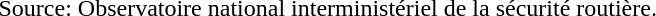<table>
<tr>
<td></td>
</tr>
<tr>
<td>Source: Observatoire national interministériel de la sécurité routière.</td>
</tr>
</table>
